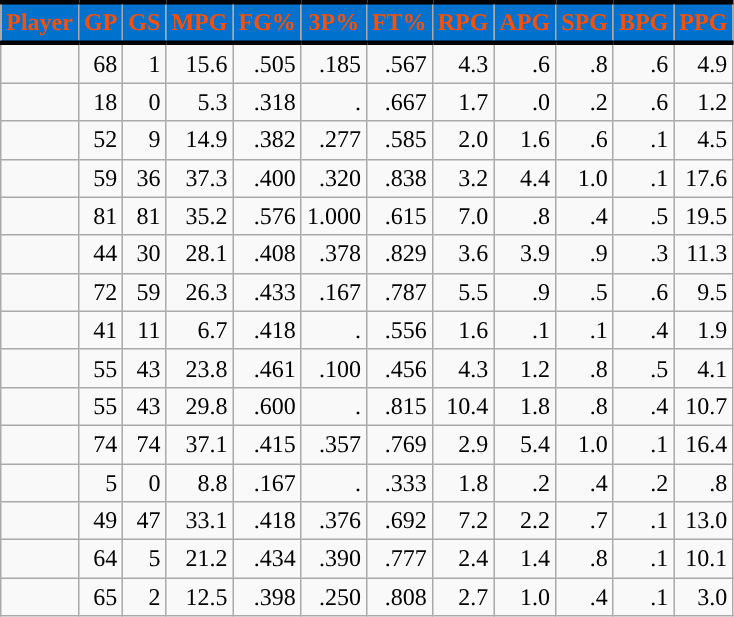<table class="wikitable sortable" style="text-align:right;">
<tr>
<th style="background:#0072CE; color:#FE5000; border-top:#010101 3px solid; border-bottom:#010101 3px solid;">Player</th>
<th style="background:#0072CE; color:#FE5000; border-top:#010101 3px solid; border-bottom:#010101 3px solid;">GP</th>
<th style="background:#0072CE; color:#FE5000; border-top:#010101 3px solid; border-bottom:#010101 3px solid;">GS</th>
<th style="background:#0072CE; color:#FE5000; border-top:#010101 3px solid; border-bottom:#010101 3px solid;">MPG</th>
<th style="background:#0072CE; color:#FE5000; border-top:#010101 3px solid; border-bottom:#010101 3px solid;">FG%</th>
<th style="background:#0072CE; color:#FE5000; border-top:#010101 3px solid; border-bottom:#010101 3px solid;">3P%</th>
<th style="background:#0072CE; color:#FE5000; border-top:#010101 3px solid; border-bottom:#010101 3px solid;">FT%</th>
<th style="background:#0072CE; color:#FE5000; border-top:#010101 3px solid; border-bottom:#010101 3px solid;">RPG</th>
<th style="background:#0072CE; color:#FE5000; border-top:#010101 3px solid; border-bottom:#010101 3px solid;">APG</th>
<th style="background:#0072CE; color:#FE5000; border-top:#010101 3px solid; border-bottom:#010101 3px solid;">SPG</th>
<th style="background:#0072CE; color:#FE5000; border-top:#010101 3px solid; border-bottom:#010101 3px solid;">BPG</th>
<th style="background:#0072CE; color:#FE5000; border-top:#010101 3px solid; border-bottom:#010101 3px solid;">PPG</th>
</tr>
<tr>
<td></td>
<td>68</td>
<td>1</td>
<td>15.6</td>
<td>.505</td>
<td>.185</td>
<td>.567</td>
<td>4.3</td>
<td>.6</td>
<td>.8</td>
<td>.6</td>
<td>4.9</td>
</tr>
<tr>
<td></td>
<td>18</td>
<td>0</td>
<td>5.3</td>
<td>.318</td>
<td>.</td>
<td>.667</td>
<td>1.7</td>
<td>.0</td>
<td>.2</td>
<td>.6</td>
<td>1.2</td>
</tr>
<tr>
<td></td>
<td>52</td>
<td>9</td>
<td>14.9</td>
<td>.382</td>
<td>.277</td>
<td>.585</td>
<td>2.0</td>
<td>1.6</td>
<td>.6</td>
<td>.1</td>
<td>4.5</td>
</tr>
<tr>
<td></td>
<td>59</td>
<td>36</td>
<td>37.3</td>
<td>.400</td>
<td>.320</td>
<td>.838</td>
<td>3.2</td>
<td>4.4</td>
<td>1.0</td>
<td>.1</td>
<td>17.6</td>
</tr>
<tr>
<td></td>
<td>81</td>
<td>81</td>
<td>35.2</td>
<td>.576</td>
<td>1.000</td>
<td>.615</td>
<td>7.0</td>
<td>.8</td>
<td>.4</td>
<td>.5</td>
<td>19.5</td>
</tr>
<tr>
<td></td>
<td>44</td>
<td>30</td>
<td>28.1</td>
<td>.408</td>
<td>.378</td>
<td>.829</td>
<td>3.6</td>
<td>3.9</td>
<td>.9</td>
<td>.3</td>
<td>11.3</td>
</tr>
<tr>
<td></td>
<td>72</td>
<td>59</td>
<td>26.3</td>
<td>.433</td>
<td>.167</td>
<td>.787</td>
<td>5.5</td>
<td>.9</td>
<td>.5</td>
<td>.6</td>
<td>9.5</td>
</tr>
<tr>
<td></td>
<td>41</td>
<td>11</td>
<td>6.7</td>
<td>.418</td>
<td>.</td>
<td>.556</td>
<td>1.6</td>
<td>.1</td>
<td>.1</td>
<td>.4</td>
<td>1.9</td>
</tr>
<tr>
<td></td>
<td>55</td>
<td>43</td>
<td>23.8</td>
<td>.461</td>
<td>.100</td>
<td>.456</td>
<td>4.3</td>
<td>1.2</td>
<td>.8</td>
<td>.5</td>
<td>4.1</td>
</tr>
<tr>
<td></td>
<td>55</td>
<td>43</td>
<td>29.8</td>
<td>.600</td>
<td>.</td>
<td>.815</td>
<td>10.4</td>
<td>1.8</td>
<td>.8</td>
<td>.4</td>
<td>10.7</td>
</tr>
<tr>
<td></td>
<td>74</td>
<td>74</td>
<td>37.1</td>
<td>.415</td>
<td>.357</td>
<td>.769</td>
<td>2.9</td>
<td>5.4</td>
<td>1.0</td>
<td>.1</td>
<td>16.4</td>
</tr>
<tr>
<td></td>
<td>5</td>
<td>0</td>
<td>8.8</td>
<td>.167</td>
<td>.</td>
<td>.333</td>
<td>1.8</td>
<td>.2</td>
<td>.4</td>
<td>.2</td>
<td>.8</td>
</tr>
<tr>
<td></td>
<td>49</td>
<td>47</td>
<td>33.1</td>
<td>.418</td>
<td>.376</td>
<td>.692</td>
<td>7.2</td>
<td>2.2</td>
<td>.7</td>
<td>.1</td>
<td>13.0</td>
</tr>
<tr>
<td></td>
<td>64</td>
<td>5</td>
<td>21.2</td>
<td>.434</td>
<td>.390</td>
<td>.777</td>
<td>2.4</td>
<td>1.4</td>
<td>.8</td>
<td>.1</td>
<td>10.1</td>
</tr>
<tr>
<td></td>
<td>65</td>
<td>2</td>
<td>12.5</td>
<td>.398</td>
<td>.250</td>
<td>.808</td>
<td>2.7</td>
<td>1.0</td>
<td>.4</td>
<td>.1</td>
<td>3.0</td>
</tr>
</table>
